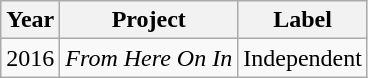<table class="wikitable">
<tr>
<th>Year</th>
<th>Project</th>
<th>Label</th>
</tr>
<tr>
<td>2016</td>
<td><em>From Here On In</em></td>
<td>Independent</td>
</tr>
</table>
